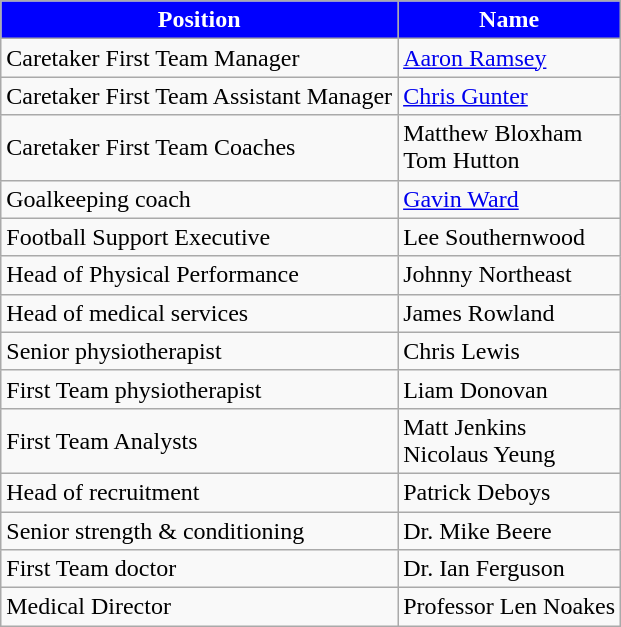<table class="wikitable">
<tr>
<th style="background:#00f; color:#fff;" scope="col">Position</th>
<th style="background:#00f; color:#fff;" scope="col">Name</th>
</tr>
<tr>
<td>Caretaker First Team Manager</td>
<td><a href='#'>Aaron Ramsey</a></td>
</tr>
<tr>
<td>Caretaker First Team Assistant Manager</td>
<td><a href='#'>Chris Gunter</a></td>
</tr>
<tr>
<td>Caretaker First Team Coaches</td>
<td>Matthew Bloxham <br> Tom Hutton</td>
</tr>
<tr>
<td>Goalkeeping coach</td>
<td><a href='#'>Gavin Ward</a></td>
</tr>
<tr>
<td>Football Support Executive</td>
<td>Lee Southernwood</td>
</tr>
<tr>
<td>Head of Physical Performance</td>
<td>Johnny Northeast</td>
</tr>
<tr>
<td>Head of medical services</td>
<td>James Rowland</td>
</tr>
<tr>
<td>Senior physiotherapist</td>
<td>Chris Lewis</td>
</tr>
<tr>
<td>First Team physiotherapist</td>
<td>Liam Donovan</td>
</tr>
<tr>
<td>First Team Analysts</td>
<td>Matt Jenkins <br> Nicolaus Yeung</td>
</tr>
<tr>
<td>Head of recruitment</td>
<td>Patrick Deboys</td>
</tr>
<tr>
<td>Senior strength & conditioning</td>
<td>Dr. Mike Beere</td>
</tr>
<tr>
<td>First Team doctor</td>
<td>Dr. Ian Ferguson</td>
</tr>
<tr>
<td>Medical Director</td>
<td>Professor Len Noakes</td>
</tr>
</table>
